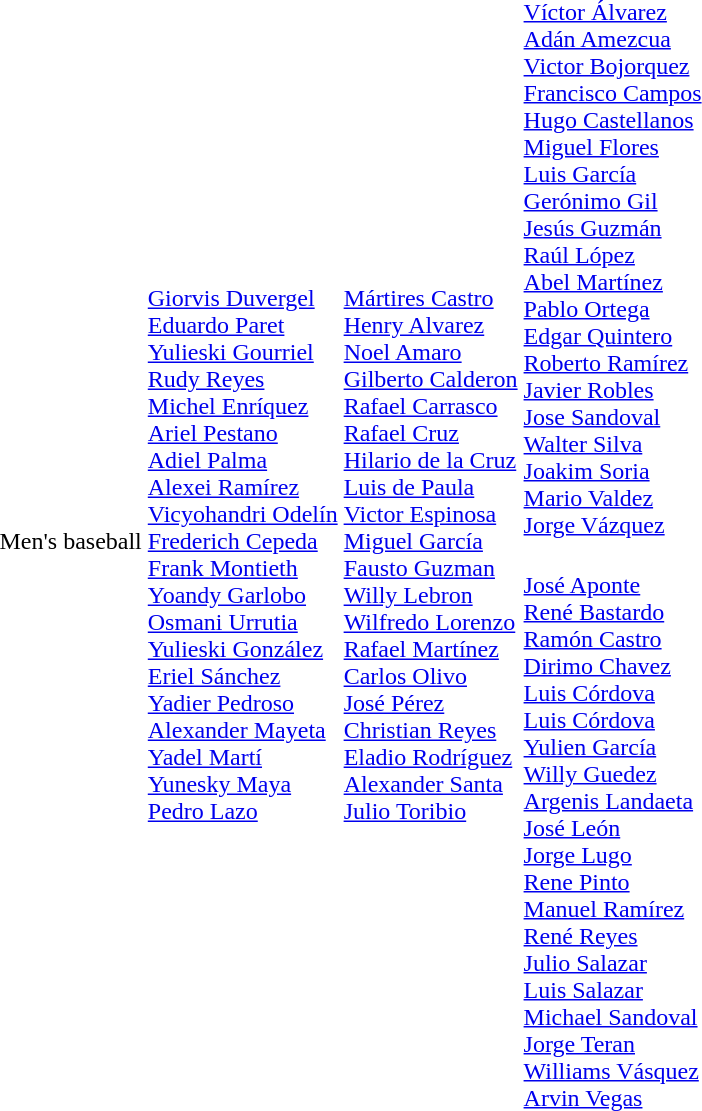<table>
<tr>
<td rowspan=2>Men's baseball</td>
<td rowspan=2><br><a href='#'>Giorvis Duvergel</a><br><a href='#'>Eduardo Paret</a><br><a href='#'>Yulieski Gourriel</a><br><a href='#'>Rudy Reyes</a><br><a href='#'>Michel Enríquez</a><br><a href='#'>Ariel Pestano</a><br><a href='#'>Adiel Palma</a><br><a href='#'>Alexei Ramírez</a><br><a href='#'>Vicyohandri Odelín</a><br><a href='#'>Frederich Cepeda</a><br><a href='#'>Frank Montieth</a><br><a href='#'>Yoandy Garlobo</a><br><a href='#'>Osmani Urrutia</a><br><a href='#'>Yulieski González</a><br><a href='#'>Eriel Sánchez</a><br><a href='#'>Yadier Pedroso</a><br><a href='#'>Alexander Mayeta</a><br><a href='#'>Yadel Martí</a><br><a href='#'>Yunesky Maya</a><br><a href='#'>Pedro Lazo</a></td>
<td rowspan=2><br><a href='#'>Mártires Castro</a><br><a href='#'>Henry Alvarez</a><br><a href='#'>Noel Amaro</a><br><a href='#'>Gilberto Calderon</a><br><a href='#'>Rafael Carrasco</a><br><a href='#'>Rafael Cruz</a><br><a href='#'>Hilario de la Cruz</a><br><a href='#'>Luis de Paula</a><br><a href='#'>Victor Espinosa</a><br><a href='#'>Miguel García</a><br><a href='#'>Fausto Guzman</a><br><a href='#'>Willy Lebron</a><br><a href='#'>Wilfredo Lorenzo</a><br><a href='#'>Rafael Martínez</a><br><a href='#'>Carlos Olivo</a><br><a href='#'>José Pérez</a><br><a href='#'>Christian Reyes</a><br><a href='#'>Eladio Rodríguez</a><br><a href='#'>Alexander Santa</a><br><a href='#'>Julio Toribio</a></td>
<td><br><a href='#'>Víctor Álvarez</a><br><a href='#'>Adán Amezcua</a><br><a href='#'>Victor Bojorquez</a><br><a href='#'>Francisco Campos</a><br><a href='#'>Hugo Castellanos</a><br><a href='#'>Miguel Flores</a><br><a href='#'>Luis García</a><br><a href='#'>Gerónimo Gil</a><br><a href='#'>Jesús Guzmán</a><br><a href='#'>Raúl López</a><br><a href='#'>Abel Martínez</a><br><a href='#'>Pablo Ortega</a><br><a href='#'>Edgar Quintero</a><br><a href='#'>Roberto Ramírez</a><br><a href='#'>Javier Robles</a><br><a href='#'>Jose Sandoval</a><br><a href='#'>Walter Silva</a><br><a href='#'>Joakim Soria</a><br><a href='#'>Mario Valdez</a><br><a href='#'>Jorge Vázquez</a></td>
</tr>
<tr>
<td><br><a href='#'>José Aponte</a><br><a href='#'>René Bastardo</a><br><a href='#'>Ramón Castro</a><br><a href='#'>Dirimo Chavez</a><br><a href='#'>Luis Córdova</a><br><a href='#'>Luis Córdova</a><br><a href='#'>Yulien García</a><br><a href='#'>Willy Guedez</a><br><a href='#'>Argenis Landaeta</a><br><a href='#'>José León</a><br><a href='#'>Jorge Lugo</a><br><a href='#'>Rene Pinto</a><br><a href='#'>Manuel Ramírez</a><br><a href='#'>René Reyes</a><br><a href='#'>Julio Salazar</a><br><a href='#'>Luis Salazar</a><br><a href='#'>Michael Sandoval</a><br><a href='#'>Jorge Teran</a><br><a href='#'>Williams Vásquez</a><br><a href='#'>Arvin Vegas</a></td>
</tr>
</table>
